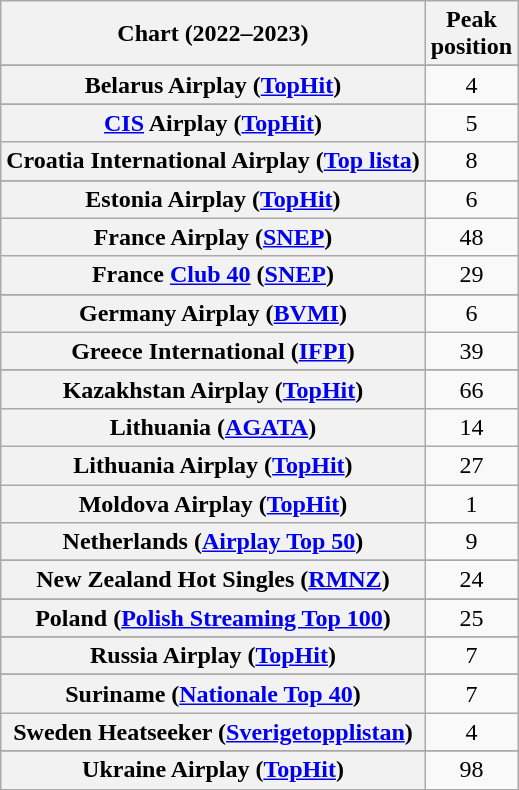<table class="wikitable sortable plainrowheaders" style="text-align:center">
<tr>
<th scope="col">Chart (2022–2023)</th>
<th scope="col">Peak<br>position</th>
</tr>
<tr>
</tr>
<tr>
<th scope="row">Belarus Airplay (<a href='#'>TopHit</a>)</th>
<td>4</td>
</tr>
<tr>
</tr>
<tr>
</tr>
<tr>
</tr>
<tr>
<th scope="row"><a href='#'>CIS</a> Airplay (<a href='#'>TopHit</a>)</th>
<td>5</td>
</tr>
<tr>
<th scope="row">Croatia International Airplay (<a href='#'>Top lista</a>)</th>
<td>8</td>
</tr>
<tr>
</tr>
<tr>
</tr>
<tr>
<th scope="row">Estonia Airplay (<a href='#'>TopHit</a>)</th>
<td>6</td>
</tr>
<tr>
<th scope="row">France Airplay (<a href='#'>SNEP</a>)</th>
<td>48</td>
</tr>
<tr>
<th scope="row">France <a href='#'>Club 40</a> (<a href='#'>SNEP</a>)</th>
<td>29</td>
</tr>
<tr>
</tr>
<tr>
<th scope="row">Germany Airplay (<a href='#'>BVMI</a>)</th>
<td>6</td>
</tr>
<tr>
<th scope="row">Greece International (<a href='#'>IFPI</a>)</th>
<td>39</td>
</tr>
<tr>
</tr>
<tr>
</tr>
<tr>
</tr>
<tr>
</tr>
<tr>
<th scope="row">Kazakhstan Airplay (<a href='#'>TopHit</a>)</th>
<td>66</td>
</tr>
<tr>
<th scope="row">Lithuania (<a href='#'>AGATA</a>)</th>
<td>14</td>
</tr>
<tr>
<th scope="row">Lithuania Airplay (<a href='#'>TopHit</a>)</th>
<td>27</td>
</tr>
<tr>
<th scope="row">Moldova Airplay (<a href='#'>TopHit</a>)</th>
<td>1</td>
</tr>
<tr>
<th scope="row">Netherlands (<a href='#'>Airplay Top 50</a>)</th>
<td>9</td>
</tr>
<tr>
</tr>
<tr>
</tr>
<tr>
<th scope="row">New Zealand Hot Singles (<a href='#'>RMNZ</a>)</th>
<td>24</td>
</tr>
<tr>
</tr>
<tr>
<th scope="row">Poland (<a href='#'>Polish Streaming Top 100</a>)</th>
<td>25</td>
</tr>
<tr>
</tr>
<tr>
</tr>
<tr>
</tr>
<tr>
<th scope="row">Russia Airplay (<a href='#'>TopHit</a>)</th>
<td>7</td>
</tr>
<tr>
</tr>
<tr>
</tr>
<tr>
<th scope="row">Suriname (<a href='#'>Nationale Top 40</a>)</th>
<td>7</td>
</tr>
<tr>
<th scope="row">Sweden Heatseeker (<a href='#'>Sverigetopplistan</a>)</th>
<td>4</td>
</tr>
<tr>
</tr>
<tr>
<th scope="row">Ukraine Airplay (<a href='#'>TopHit</a>)</th>
<td>98</td>
</tr>
<tr>
</tr>
<tr>
</tr>
<tr>
</tr>
</table>
